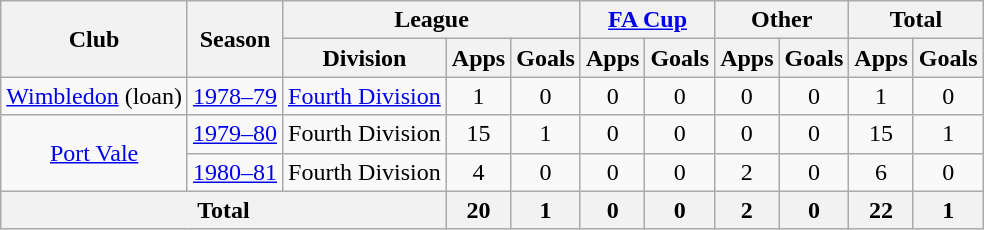<table class="wikitable" style="text-align:center">
<tr>
<th rowspan="2">Club</th>
<th rowspan="2">Season</th>
<th colspan="3">League</th>
<th colspan="2"><a href='#'>FA Cup</a></th>
<th colspan="2">Other</th>
<th colspan="2">Total</th>
</tr>
<tr>
<th>Division</th>
<th>Apps</th>
<th>Goals</th>
<th>Apps</th>
<th>Goals</th>
<th>Apps</th>
<th>Goals</th>
<th>Apps</th>
<th>Goals</th>
</tr>
<tr>
<td><a href='#'>Wimbledon</a> (loan)</td>
<td><a href='#'>1978–79</a></td>
<td><a href='#'>Fourth Division</a></td>
<td>1</td>
<td>0</td>
<td>0</td>
<td>0</td>
<td>0</td>
<td>0</td>
<td>1</td>
<td>0</td>
</tr>
<tr>
<td rowspan="2"><a href='#'>Port Vale</a></td>
<td><a href='#'>1979–80</a></td>
<td>Fourth Division</td>
<td>15</td>
<td>1</td>
<td>0</td>
<td>0</td>
<td>0</td>
<td>0</td>
<td>15</td>
<td>1</td>
</tr>
<tr>
<td><a href='#'>1980–81</a></td>
<td>Fourth Division</td>
<td>4</td>
<td>0</td>
<td>0</td>
<td>0</td>
<td>2</td>
<td>0</td>
<td>6</td>
<td>0</td>
</tr>
<tr>
<th colspan="3">Total</th>
<th>20</th>
<th>1</th>
<th>0</th>
<th>0</th>
<th>2</th>
<th>0</th>
<th>22</th>
<th>1</th>
</tr>
</table>
